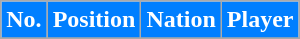<table class="wikitable sortable">
<tr>
<th style="background:#007fff; color:#fff;" scope=col>No.</th>
<th style="background:#007fff; color:#fff;" scope=col>Position</th>
<th style="background:#007fff; color:#fff;" scope=col>Nation</th>
<th style="background:#007fff; color:#fff;" scope=col>Player</th>
</tr>
<tr>
</tr>
</table>
